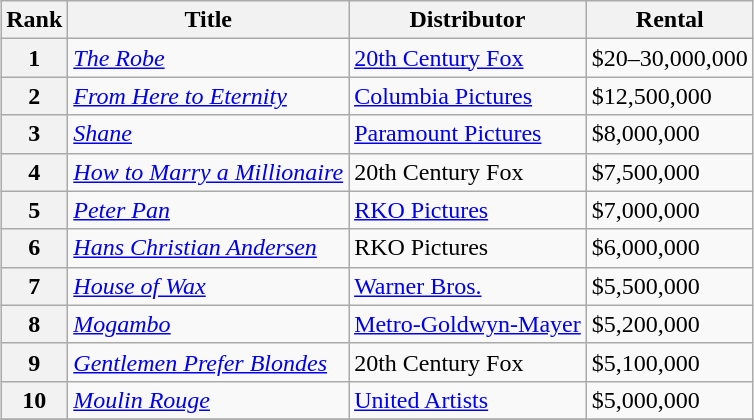<table class="wikitable sortable" style="margin:auto; margin:auto;">
<tr>
<th>Rank</th>
<th>Title</th>
<th>Distributor</th>
<th>Rental</th>
</tr>
<tr>
<th style="text-align:center;">1</th>
<td><em><a href='#'>The Robe</a></em></td>
<td><a href='#'>20th Century Fox</a></td>
<td>$20–30,000,000</td>
</tr>
<tr>
<th style="text-align:center;">2</th>
<td><em><a href='#'>From Here to Eternity</a></em></td>
<td><a href='#'>Columbia Pictures</a></td>
<td>$12,500,000</td>
</tr>
<tr>
<th style="text-align:center;">3</th>
<td><em><a href='#'>Shane</a></em></td>
<td><a href='#'>Paramount Pictures</a></td>
<td>$8,000,000</td>
</tr>
<tr>
<th style="text-align:center;">4</th>
<td><em><a href='#'>How to Marry a Millionaire</a></em></td>
<td>20th Century Fox</td>
<td>$7,500,000</td>
</tr>
<tr>
<th style="text-align:center;">5</th>
<td><em><a href='#'>Peter Pan</a></em></td>
<td><a href='#'>RKO Pictures</a></td>
<td>$7,000,000</td>
</tr>
<tr>
<th style="text-align:center;">6</th>
<td><em><a href='#'>Hans Christian Andersen</a></em></td>
<td>RKO Pictures</td>
<td>$6,000,000</td>
</tr>
<tr>
<th style="text-align:center;">7</th>
<td><em><a href='#'>House of Wax</a></em></td>
<td><a href='#'>Warner Bros.</a></td>
<td>$5,500,000</td>
</tr>
<tr>
<th style="text-align:center;">8</th>
<td><em><a href='#'>Mogambo</a></em></td>
<td><a href='#'>Metro-Goldwyn-Mayer</a></td>
<td>$5,200,000</td>
</tr>
<tr>
<th style="text-align:center;">9</th>
<td><em><a href='#'>Gentlemen Prefer Blondes</a></em></td>
<td>20th Century Fox</td>
<td>$5,100,000</td>
</tr>
<tr>
<th style="text-align:center;">10</th>
<td><em><a href='#'>Moulin Rouge</a></em></td>
<td><a href='#'>United Artists</a></td>
<td>$5,000,000</td>
</tr>
<tr>
</tr>
</table>
